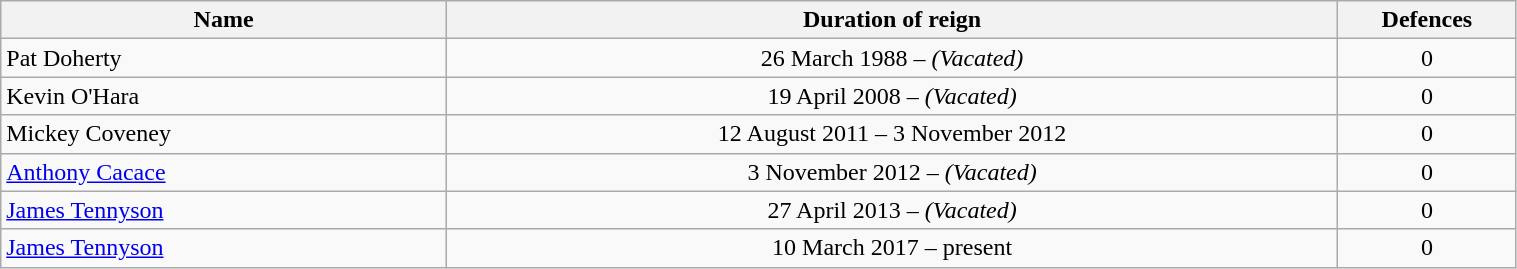<table class="wikitable" width=80%>
<tr>
<th width=25%>Name</th>
<th width=50%>Duration of reign</th>
<th width=10%>Defences</th>
</tr>
<tr align=center>
<td align=left>Pat Doherty</td>
<td>26 March 1988 – <em>(Vacated)</em></td>
<td>0</td>
</tr>
<tr align=center>
<td align=left>Kevin O'Hara</td>
<td>19 April 2008 – <em>(Vacated)</em></td>
<td>0</td>
</tr>
<tr align=center>
<td align=left>Mickey Coveney</td>
<td>12 August 2011 – 3 November 2012</td>
<td>0</td>
</tr>
<tr align=center>
<td align=left><a href='#'>Anthony Cacace</a></td>
<td>3 November 2012 – <em>(Vacated)</em></td>
<td>0</td>
</tr>
<tr align=center>
<td align=left><a href='#'>James Tennyson</a></td>
<td>27 April 2013 – <em>(Vacated)</em></td>
<td>0</td>
</tr>
<tr align=center>
<td align=left><a href='#'>James Tennyson</a></td>
<td>10 March 2017 – present</td>
<td>0</td>
</tr>
</table>
